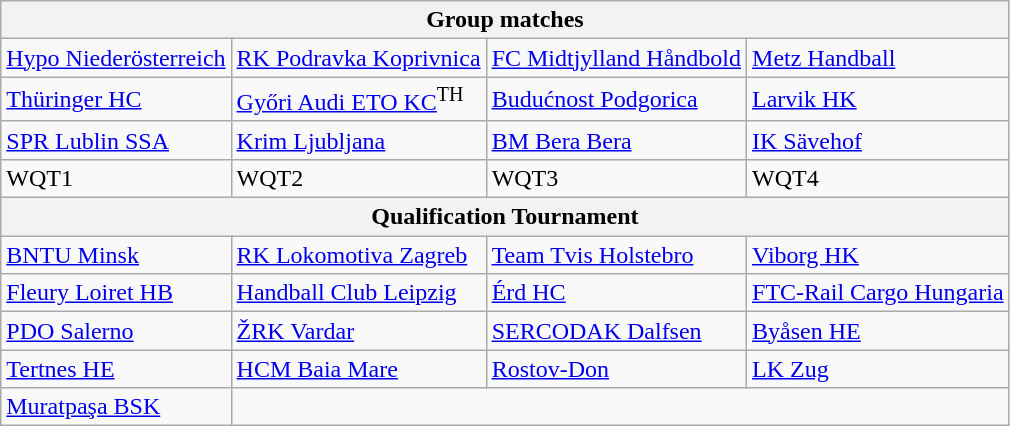<table class="wikitable">
<tr>
<th colspan="4">Group matches</th>
</tr>
<tr>
<td> <a href='#'>Hypo Niederösterreich</a></td>
<td> <a href='#'>RK Podravka Koprivnica</a></td>
<td> <a href='#'>FC Midtjylland Håndbold</a></td>
<td> <a href='#'>Metz Handball</a></td>
</tr>
<tr>
<td> <a href='#'>Thüringer HC</a></td>
<td> <a href='#'>Győri Audi ETO KC</a><sup>TH</sup></td>
<td> <a href='#'>Budućnost Podgorica</a></td>
<td> <a href='#'>Larvik HK</a></td>
</tr>
<tr>
<td> <a href='#'>SPR Lublin SSA</a></td>
<td> <a href='#'>Krim Ljubljana</a></td>
<td> <a href='#'>BM Bera Bera</a></td>
<td> <a href='#'>IK Sävehof</a></td>
</tr>
<tr>
<td>WQT1</td>
<td>WQT2</td>
<td>WQT3</td>
<td>WQT4</td>
</tr>
<tr>
<th colspan="4">Qualification Tournament</th>
</tr>
<tr>
<td> <a href='#'>BNTU Minsk</a></td>
<td> <a href='#'>RK Lokomotiva Zagreb</a></td>
<td> <a href='#'>Team Tvis Holstebro</a></td>
<td> <a href='#'>Viborg HK</a></td>
</tr>
<tr>
<td> <a href='#'>Fleury Loiret HB</a></td>
<td> <a href='#'>Handball Club Leipzig</a></td>
<td> <a href='#'>Érd HC</a></td>
<td> <a href='#'>FTC-Rail Cargo Hungaria</a></td>
</tr>
<tr>
<td> <a href='#'>PDO Salerno</a></td>
<td> <a href='#'>ŽRK Vardar</a></td>
<td> <a href='#'>SERCODAK Dalfsen</a></td>
<td> <a href='#'>Byåsen HE</a></td>
</tr>
<tr>
<td> <a href='#'>Tertnes HE</a></td>
<td> <a href='#'>HCM Baia Mare</a></td>
<td> <a href='#'>Rostov-Don</a></td>
<td> <a href='#'>LK Zug</a></td>
</tr>
<tr>
<td> <a href='#'>Muratpaşa BSK</a></td>
</tr>
</table>
